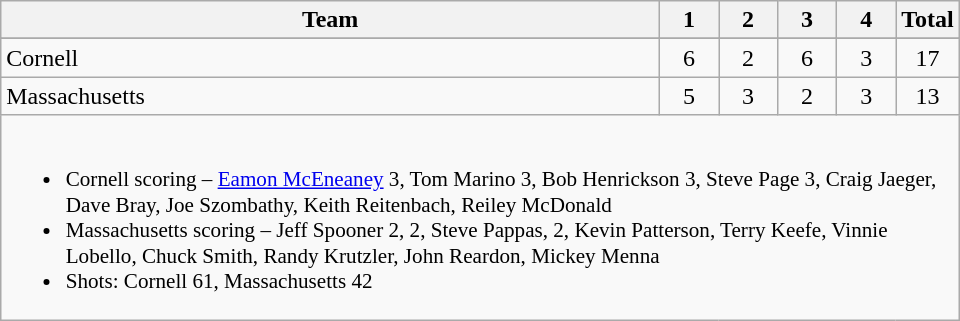<table class="wikitable" style="text-align:center; max-width:40em">
<tr>
<th>Team</th>
<th style="width:2em">1</th>
<th style="width:2em">2</th>
<th style="width:2em">3</th>
<th style="width:2em">4</th>
<th style="width:2em">Total</th>
</tr>
<tr>
</tr>
<tr>
<td style="text-align:left">Cornell</td>
<td>6</td>
<td>2</td>
<td>6</td>
<td>3</td>
<td>17</td>
</tr>
<tr>
<td style="text-align:left">Massachusetts</td>
<td>5</td>
<td>3</td>
<td>2</td>
<td>3</td>
<td>13</td>
</tr>
<tr>
<td colspan=6 style="text-align:left; font-size:88%;"><br><ul><li>Cornell scoring – <a href='#'>Eamon McEneaney</a> 3, Tom Marino 3, Bob Henrickson 3, Steve Page 3, Craig Jaeger, Dave Bray, Joe Szombathy, Keith Reitenbach, Reiley McDonald</li><li>Massachusetts scoring – Jeff Spooner 2,  2, Steve Pappas, 2, Kevin Patterson, Terry Keefe, Vinnie Lobello, Chuck Smith, Randy Krutzler, John Reardon, Mickey Menna</li><li>Shots: Cornell 61, Massachusetts 42</li></ul></td>
</tr>
</table>
